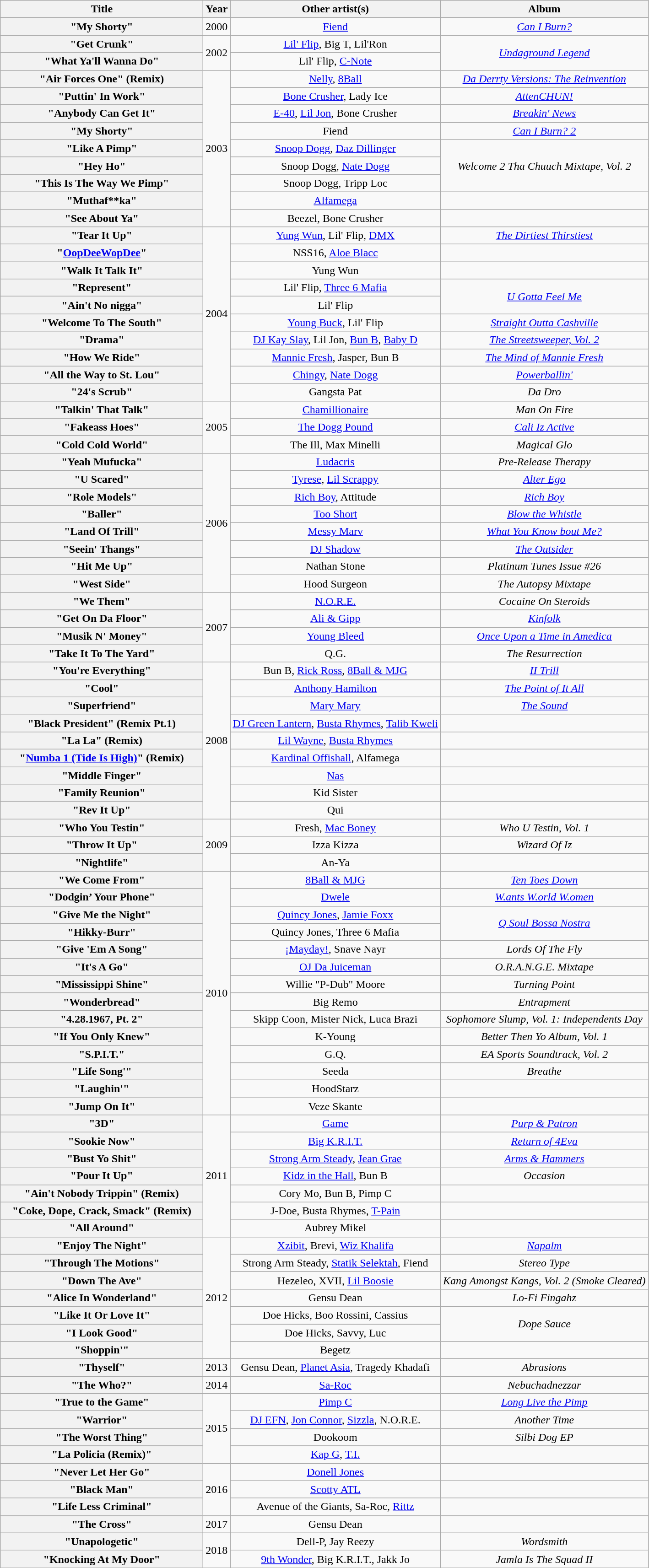<table class="wikitable plainrowheaders" style="text-align:center;">
<tr>
<th scope="col" style="width:18em;">Title</th>
<th scope="col">Year</th>
<th scope="col">Other artist(s)</th>
<th scope="col">Album</th>
</tr>
<tr>
<th scope="row">"My Shorty"</th>
<td rowspan="1">2000</td>
<td><a href='#'>Fiend</a></td>
<td><em><a href='#'>Can I Burn?</a></em></td>
</tr>
<tr>
<th scope="row">"Get Crunk"</th>
<td rowspan="2">2002</td>
<td><a href='#'>Lil' Flip</a>, Big T, Lil'Ron</td>
<td rowspan="2"><em><a href='#'>Undaground Legend</a></em></td>
</tr>
<tr>
<th scope="row">"What Ya'll Wanna Do"</th>
<td>Lil' Flip, <a href='#'>C-Note</a></td>
</tr>
<tr>
<th scope="row">"Air Forces One" (Remix)</th>
<td rowspan="9">2003</td>
<td><a href='#'>Nelly</a>, <a href='#'>8Ball</a></td>
<td><em><a href='#'>Da Derrty Versions: The Reinvention</a></em></td>
</tr>
<tr>
<th scope="row">"Puttin' In Work"</th>
<td><a href='#'>Bone Crusher</a>, Lady Ice</td>
<td><em><a href='#'>AttenCHUN!</a></em></td>
</tr>
<tr>
<th scope="row">"Anybody Can Get It"</th>
<td><a href='#'>E-40</a>, <a href='#'>Lil Jon</a>, Bone Crusher</td>
<td><em><a href='#'>Breakin' News</a></em></td>
</tr>
<tr>
<th scope="row">"My Shorty"</th>
<td>Fiend</td>
<td><em><a href='#'>Can I Burn? 2</a></em></td>
</tr>
<tr>
<th scope="row">"Like A Pimp"</th>
<td><a href='#'>Snoop Dogg</a>, <a href='#'>Daz Dillinger</a></td>
<td rowspan="3"><em>Welcome 2 Tha Chuuch Mixtape, Vol. 2 </em></td>
</tr>
<tr>
<th scope="row">"Hey Ho"</th>
<td>Snoop Dogg, <a href='#'>Nate Dogg</a></td>
</tr>
<tr>
<th scope="row">"This Is The Way We Pimp"</th>
<td>Snoop Dogg, Tripp Loc</td>
</tr>
<tr>
<th scope="row">"Muthaf**ka"</th>
<td><a href='#'>Alfamega</a></td>
<td></td>
</tr>
<tr>
<th scope="row">"See About Ya"</th>
<td>Beezel, Bone Crusher</td>
<td></td>
</tr>
<tr>
<th scope="row">"Tear It Up"</th>
<td rowspan="10">2004</td>
<td><a href='#'>Yung Wun</a>, Lil' Flip, <a href='#'>DMX</a></td>
<td><em><a href='#'>The Dirtiest Thirstiest</a></em></td>
</tr>
<tr>
<th scope="row">"<a href='#'>OopDeeWopDee</a>"</th>
<td>NSS16, <a href='#'>Aloe Blacc</a></td>
<td></td>
</tr>
<tr>
<th scope="row">"Walk It Talk It"</th>
<td>Yung Wun</td>
</tr>
<tr>
<th scope="row">"Represent"</th>
<td>Lil' Flip, <a href='#'>Three 6 Mafia</a></td>
<td rowspan="2"><em><a href='#'>U Gotta Feel Me</a></em></td>
</tr>
<tr>
<th scope="row">"Ain't No nigga"</th>
<td>Lil' Flip</td>
</tr>
<tr>
<th scope="row">"Welcome To The South"</th>
<td><a href='#'>Young Buck</a>, Lil' Flip</td>
<td><em><a href='#'>Straight Outta Cashville</a></em></td>
</tr>
<tr>
<th scope="row">"Drama"</th>
<td><a href='#'>DJ Kay Slay</a>, Lil Jon, <a href='#'>Bun B</a>, <a href='#'>Baby D</a></td>
<td><em><a href='#'>The Streetsweeper, Vol. 2</a></em></td>
</tr>
<tr>
<th scope="row">"How We Ride"</th>
<td><a href='#'>Mannie Fresh</a>, Jasper, Bun B</td>
<td><em><a href='#'>The Mind of Mannie Fresh</a></em></td>
</tr>
<tr>
<th scope="row">"All the Way to St. Lou"</th>
<td><a href='#'>Chingy</a>, <a href='#'>Nate Dogg</a></td>
<td><em><a href='#'>Powerballin'</a></em></td>
</tr>
<tr>
<th scope="row">"24's Scrub"</th>
<td>Gangsta Pat</td>
<td><em>Da Dro</em></td>
</tr>
<tr>
<th scope="row">"Talkin' That Talk"</th>
<td rowspan="3">2005</td>
<td><a href='#'>Chamillionaire</a></td>
<td><em>Man On Fire</em></td>
</tr>
<tr>
<th scope="row">"Fakeass Hoes"</th>
<td><a href='#'>The Dogg Pound</a></td>
<td><em><a href='#'>Cali Iz Active</a></em></td>
</tr>
<tr>
<th scope="row">"Cold Cold World"</th>
<td>The Ill, Max Minelli</td>
<td><em>Magical Glo</em></td>
</tr>
<tr>
<th scope="row">"Yeah Mufucka"</th>
<td rowspan="8">2006</td>
<td><a href='#'>Ludacris</a></td>
<td><em>Pre-Release Therapy</em></td>
</tr>
<tr>
<th scope="row">"U Scared"</th>
<td><a href='#'>Tyrese</a>, <a href='#'>Lil Scrappy</a></td>
<td><em><a href='#'>Alter Ego</a></em></td>
</tr>
<tr>
<th scope="row">"Role Models"</th>
<td><a href='#'>Rich Boy</a>, Attitude</td>
<td><em><a href='#'>Rich Boy</a></em></td>
</tr>
<tr>
<th scope="row">"Baller"</th>
<td><a href='#'>Too Short</a></td>
<td><em><a href='#'>Blow the Whistle</a></em></td>
</tr>
<tr>
<th scope="row">"Land Of Trill"</th>
<td><a href='#'>Messy Marv</a></td>
<td><em><a href='#'>What You Know bout Me?</a></em></td>
</tr>
<tr>
<th scope="row">"Seein' Thangs"</th>
<td><a href='#'>DJ Shadow</a></td>
<td><em><a href='#'>The Outsider</a></em></td>
</tr>
<tr>
<th scope="row">"Hit Me Up"</th>
<td>Nathan Stone</td>
<td><em>Platinum Tunes Issue #26</em></td>
</tr>
<tr>
<th scope="row">"West Side"</th>
<td>Hood Surgeon</td>
<td><em>The Autopsy Mixtape</em></td>
</tr>
<tr>
<th scope="row">"We Them"</th>
<td rowspan="4">2007</td>
<td><a href='#'>N.O.R.E.</a></td>
<td><em>Cocaine On Steroids</em></td>
</tr>
<tr>
<th scope="row">"Get On Da Floor"</th>
<td><a href='#'>Ali & Gipp</a></td>
<td><em><a href='#'>Kinfolk</a></em></td>
</tr>
<tr>
<th scope="row">"Musik N' Money"</th>
<td><a href='#'>Young Bleed</a></td>
<td><em><a href='#'>Once Upon a Time in Amedica</a></em></td>
</tr>
<tr>
<th scope="row">"Take It To The Yard"</th>
<td>Q.G.</td>
<td><em>The Resurrection</em></td>
</tr>
<tr>
<th scope="row">"You're Everything"</th>
<td rowspan="9">2008</td>
<td>Bun B, <a href='#'>Rick Ross</a>, <a href='#'>8Ball & MJG</a></td>
<td><em><a href='#'>II Trill</a></em></td>
</tr>
<tr>
<th scope="row">"Cool"</th>
<td><a href='#'>Anthony Hamilton</a></td>
<td><em><a href='#'>The Point of It All</a></em></td>
</tr>
<tr>
<th scope="row">"Superfriend"</th>
<td><a href='#'>Mary Mary</a></td>
<td><em><a href='#'>The Sound</a></em></td>
</tr>
<tr>
<th scope="row">"Black President" (Remix Pt.1)</th>
<td><a href='#'>DJ Green Lantern</a>, <a href='#'>Busta Rhymes</a>, <a href='#'>Talib Kweli</a></td>
<td></td>
</tr>
<tr>
<th scope="row">"La La" (Remix)</th>
<td><a href='#'>Lil Wayne</a>, <a href='#'>Busta Rhymes</a></td>
<td></td>
</tr>
<tr>
<th scope="row">"<a href='#'>Numba 1 (Tide Is High)</a>" (Remix)</th>
<td><a href='#'>Kardinal Offishall</a>, Alfamega</td>
</tr>
<tr>
<th scope="row">"Middle Finger"</th>
<td><a href='#'>Nas</a></td>
<td></td>
</tr>
<tr>
<th scope="row">"Family Reunion"</th>
<td>Kid Sister</td>
<td></td>
</tr>
<tr>
<th scope="row">"Rev It Up"</th>
<td>Qui</td>
<td></td>
</tr>
<tr>
<th scope="row">"Who You Testin"</th>
<td rowspan="3">2009</td>
<td>Fresh, <a href='#'>Mac Boney</a></td>
<td><em>Who U Testin, Vol. 1</em></td>
</tr>
<tr>
<th scope="row">"Throw It Up"</th>
<td>Izza Kizza</td>
<td><em>Wizard Of Iz</em></td>
</tr>
<tr>
<th scope="row">"Nightlife"</th>
<td>An-Ya</td>
<td></td>
</tr>
<tr>
<th scope="row">"We Come From"</th>
<td rowspan="14">2010</td>
<td><a href='#'>8Ball & MJG</a></td>
<td><em><a href='#'>Ten Toes Down</a></em></td>
</tr>
<tr>
<th scope="row">"Dodgin’ Your Phone"</th>
<td><a href='#'>Dwele</a></td>
<td><em><a href='#'>W.ants W.orld W.omen</a></em></td>
</tr>
<tr>
<th scope="row">"Give Me the Night"</th>
<td><a href='#'>Quincy Jones</a>, <a href='#'>Jamie Foxx</a></td>
<td rowspan="2"><em><a href='#'>Q Soul Bossa Nostra</a></em></td>
</tr>
<tr>
<th scope="row">"Hikky-Burr"</th>
<td>Quincy Jones, Three 6 Mafia</td>
</tr>
<tr>
<th scope="row">"Give 'Em A Song"</th>
<td><a href='#'>¡Mayday!</a>, Snave Nayr</td>
<td><em>Lords Of The Fly</em></td>
</tr>
<tr>
<th scope="row">"It's A Go"</th>
<td><a href='#'>OJ Da Juiceman</a></td>
<td><em>O.R.A.N.G.E. Mixtape</em></td>
</tr>
<tr>
<th scope="row">"Mississippi Shine"</th>
<td>Willie "P-Dub" Moore</td>
<td><em>Turning Point</em></td>
</tr>
<tr>
<th scope="row">"Wonderbread"</th>
<td>Big Remo</td>
<td><em>Entrapment</em></td>
</tr>
<tr>
<th scope="row">"4.28.1967, Pt. 2"</th>
<td>Skipp Coon, Mister Nick, Luca Brazi</td>
<td><em>Sophomore Slump, Vol. 1: Independents Day</em></td>
</tr>
<tr>
<th scope="row">"If You Only Knew"</th>
<td>K-Young</td>
<td><em>Better Then Yo Album, Vol. 1</em></td>
</tr>
<tr>
<th scope="row">"S.P.I.T."</th>
<td>G.Q.</td>
<td><em>EA Sports Soundtrack, Vol. 2</em></td>
</tr>
<tr>
<th scope="row">"Life Song'"</th>
<td>Seeda</td>
<td><em>Breathe</em></td>
</tr>
<tr>
<th scope="row">"Laughin'"</th>
<td>HoodStarz</td>
<td></td>
</tr>
<tr>
<th scope="row">"Jump On It"</th>
<td>Veze Skante</td>
<td></td>
</tr>
<tr>
<th scope="row">"3D"</th>
<td rowspan="7">2011</td>
<td><a href='#'>Game</a></td>
<td><em><a href='#'>Purp & Patron</a></em></td>
</tr>
<tr>
<th scope="row">"Sookie Now"</th>
<td><a href='#'>Big K.R.I.T.</a></td>
<td><em><a href='#'>Return of 4Eva</a></em></td>
</tr>
<tr>
<th scope="row">"Bust Yo Shit"</th>
<td><a href='#'>Strong Arm Steady</a>, <a href='#'>Jean Grae</a></td>
<td><em><a href='#'>Arms & Hammers</a></em></td>
</tr>
<tr>
<th scope="row">"Pour It Up"</th>
<td><a href='#'>Kidz in the Hall</a>, Bun B</td>
<td><em>Occasion</em></td>
</tr>
<tr>
<th scope="row">"Ain't Nobody Trippin" (Remix)</th>
<td>Cory Mo, Bun B, Pimp C</td>
<td></td>
</tr>
<tr>
<th scope="row">"Coke, Dope, Crack, Smack" (Remix)</th>
<td>J-Doe, Busta Rhymes, <a href='#'>T-Pain</a></td>
<td></td>
</tr>
<tr>
<th scope="row">"All Around"</th>
<td>Aubrey Mikel</td>
<td></td>
</tr>
<tr>
<th scope="row">"Enjoy The Night"</th>
<td rowspan="7">2012</td>
<td><a href='#'>Xzibit</a>, Brevi, <a href='#'>Wiz Khalifa</a></td>
<td><em><a href='#'>Napalm</a></em></td>
</tr>
<tr>
<th scope="row">"Through The Motions"</th>
<td>Strong Arm Steady, <a href='#'>Statik Selektah</a>, Fiend</td>
<td><em>Stereo Type</em></td>
</tr>
<tr>
<th scope="row">"Down The Ave"</th>
<td>Hezeleo, XVII, <a href='#'>Lil Boosie</a></td>
<td><em>Kang Amongst Kangs, Vol. 2 (Smoke Cleared)</em></td>
</tr>
<tr>
<th scope="row">"Alice In Wonderland"</th>
<td>Gensu Dean</td>
<td><em>Lo-Fi Fingahz</em></td>
</tr>
<tr>
<th scope="row">"Like It Or Love It"</th>
<td>Doe Hicks, Boo Rossini, Cassius</td>
<td rowspan="2"><em>Dope Sauce</em></td>
</tr>
<tr>
<th scope="row">"I Look Good"</th>
<td>Doe Hicks, Savvy, Luc</td>
</tr>
<tr>
<th scope="row">"Shoppin'"</th>
<td>Begetz</td>
<td></td>
</tr>
<tr>
<th scope="row">"Thyself"</th>
<td rowspan="1">2013</td>
<td>Gensu Dean, <a href='#'>Planet Asia</a>, Tragedy Khadafi</td>
<td><em>Abrasions</em></td>
</tr>
<tr>
<th scope="row">"The Who?"</th>
<td rowspan="1">2014</td>
<td><a href='#'>Sa-Roc</a></td>
<td><em>Nebuchadnezzar</em></td>
</tr>
<tr>
<th scope="row">"True to the Game"</th>
<td rowspan="4">2015</td>
<td><a href='#'>Pimp C</a></td>
<td><em><a href='#'>Long Live the Pimp</a></em></td>
</tr>
<tr>
<th scope="row">"Warrior"</th>
<td><a href='#'>DJ EFN</a>, <a href='#'>Jon Connor</a>, <a href='#'>Sizzla</a>, N.O.R.E.</td>
<td><em>Another Time</em></td>
</tr>
<tr>
<th scope="row">"The Worst Thing"</th>
<td>Dookoom</td>
<td><em>Silbi Dog EP</em></td>
</tr>
<tr>
<th scope="row">"La Policia (Remix)"</th>
<td><a href='#'>Kap G</a>, <a href='#'>T.I.</a></td>
<td></td>
</tr>
<tr>
<th scope="row">"Never Let Her Go"</th>
<td rowspan="3">2016</td>
<td><a href='#'>Donell Jones</a></td>
<td></td>
</tr>
<tr>
<th scope="row">"Black Man"</th>
<td><a href='#'>Scotty ATL</a></td>
<td></td>
</tr>
<tr>
<th scope="row">"Life Less Criminal"</th>
<td>Avenue of the Giants, Sa-Roc, <a href='#'>Rittz</a></td>
<td></td>
</tr>
<tr>
<th scope="row">"The Cross"</th>
<td rowspan="1">2017</td>
<td>Gensu Dean</td>
</tr>
<tr>
<th scope="row">"Unapologetic"</th>
<td rowspan="2">2018</td>
<td>Dell-P, Jay Reezy</td>
<td><em>Wordsmith</em></td>
</tr>
<tr>
<th scope="row">"Knocking At My Door"</th>
<td><a href='#'>9th Wonder</a>, Big K.R.I.T., Jakk Jo</td>
<td><em>Jamla Is The Squad II</em></td>
</tr>
</table>
